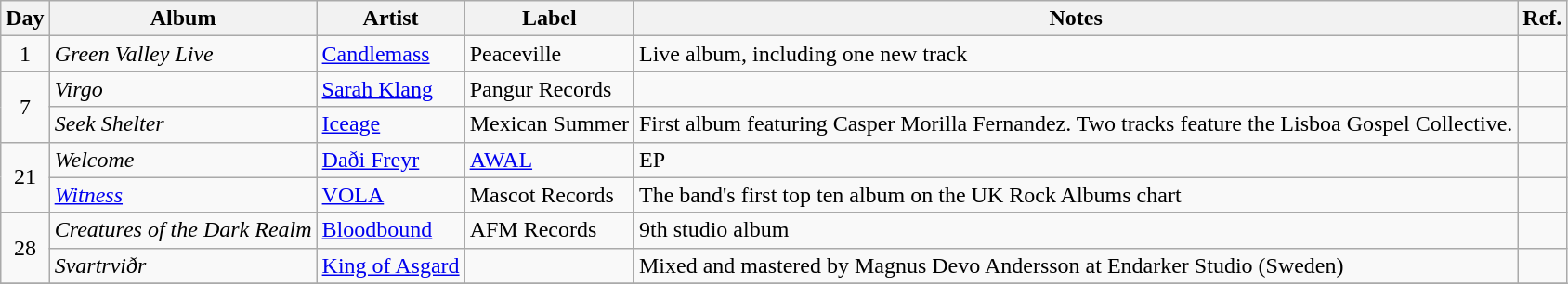<table class="wikitable">
<tr>
<th>Day</th>
<th>Album</th>
<th>Artist</th>
<th>Label</th>
<th>Notes</th>
<th>Ref.</th>
</tr>
<tr>
<td rowspan="1" style="text-align:center;">1</td>
<td><em>Green Valley Live</em></td>
<td><a href='#'>Candlemass</a></td>
<td>Peaceville</td>
<td>Live album, including one new track</td>
<td></td>
</tr>
<tr>
<td rowspan="2" style="text-align:center;">7</td>
<td><em>Virgo</em></td>
<td><a href='#'>Sarah Klang</a></td>
<td>Pangur Records</td>
<td></td>
<td></td>
</tr>
<tr>
<td><em>Seek Shelter</em></td>
<td><a href='#'>Iceage</a></td>
<td>Mexican Summer</td>
<td>First album featuring Casper Morilla Fernandez. Two tracks feature the Lisboa Gospel Collective.</td>
<td></td>
</tr>
<tr>
<td rowspan="2" style="text-align:center;">21</td>
<td><em>Welcome</em></td>
<td><a href='#'>Daði Freyr</a></td>
<td><a href='#'>AWAL</a></td>
<td>EP</td>
<td></td>
</tr>
<tr>
<td><em><a href='#'>Witness</a></em></td>
<td><a href='#'>VOLA</a></td>
<td>Mascot Records</td>
<td>The band's first top ten album on the UK Rock Albums chart</td>
<td></td>
</tr>
<tr>
<td rowspan="2" style="text-align:center;">28</td>
<td><em>Creatures of the Dark Realm</em></td>
<td><a href='#'>Bloodbound</a></td>
<td>AFM Records</td>
<td>9th studio album</td>
<td></td>
</tr>
<tr>
<td><em>Svartrviðr</em></td>
<td><a href='#'>King of Asgard</a></td>
<td></td>
<td>Mixed and mastered by Magnus Devo Andersson at Endarker Studio (Sweden)</td>
<td></td>
</tr>
<tr>
</tr>
</table>
